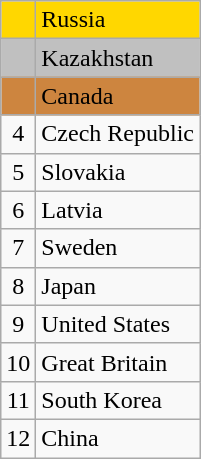<table class="wikitable">
<tr style="background:gold;">
<td align=center></td>
<td> Russia</td>
</tr>
<tr style="background:silver;">
<td align=center></td>
<td> Kazakhstan</td>
</tr>
<tr style="background:peru;">
<td align=center></td>
<td> Canada</td>
</tr>
<tr>
<td align=center>4</td>
<td> Czech Republic</td>
</tr>
<tr>
<td align=center>5</td>
<td> Slovakia</td>
</tr>
<tr>
<td align=center>6</td>
<td> Latvia</td>
</tr>
<tr>
<td align=center>7</td>
<td> Sweden</td>
</tr>
<tr>
<td align=center>8</td>
<td> Japan</td>
</tr>
<tr>
<td align=center>9</td>
<td> United States</td>
</tr>
<tr>
<td align=center>10</td>
<td> Great Britain</td>
</tr>
<tr>
<td align=center>11</td>
<td> South Korea</td>
</tr>
<tr>
<td align=center>12</td>
<td> China</td>
</tr>
</table>
